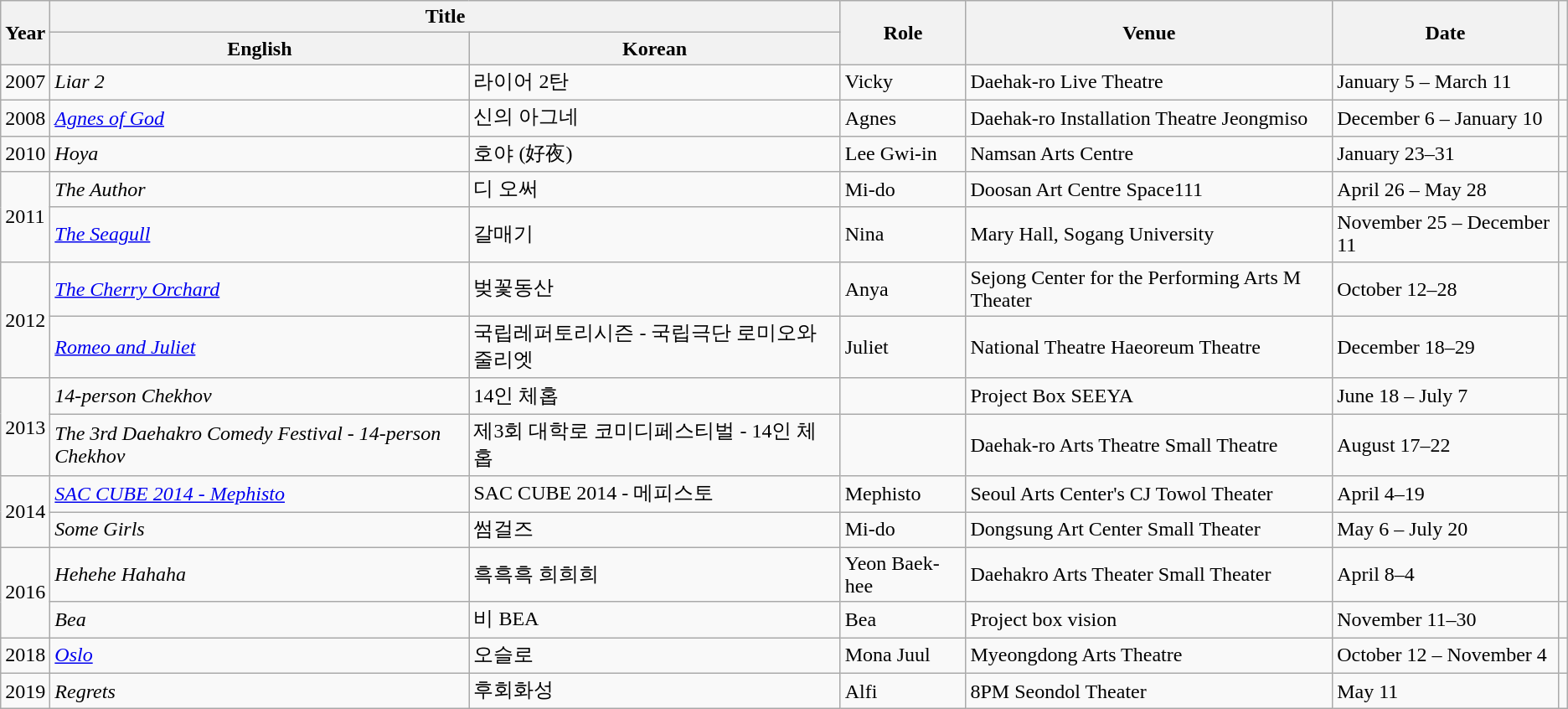<table class="wikitable sortable">
<tr>
<th rowspan="2">Year</th>
<th colspan="2">Title</th>
<th rowspan="2">Role</th>
<th rowspan="2">Venue</th>
<th rowspan="2">Date</th>
<th rowspan="2" class="unsortable"></th>
</tr>
<tr>
<th>English</th>
<th>Korean</th>
</tr>
<tr>
<td>2007</td>
<td><em>Liar 2</em></td>
<td>라이어 2탄</td>
<td>Vicky</td>
<td>Daehak-ro Live Theatre</td>
<td>January 5 – March 11</td>
<td></td>
</tr>
<tr>
<td>2008</td>
<td><em><a href='#'>Agnes of God</a></em></td>
<td>신의 아그네</td>
<td>Agnes</td>
<td>Daehak-ro Installation Theatre Jeongmiso</td>
<td>December 6 – January 10</td>
<td></td>
</tr>
<tr>
<td>2010</td>
<td><em>Hoya</em></td>
<td>호야 (好夜)</td>
<td>Lee Gwi-in</td>
<td>Namsan Arts Centre</td>
<td>January 23–31</td>
<td></td>
</tr>
<tr>
<td rowspan="2">2011</td>
<td><em>The Author</em></td>
<td>디 오써</td>
<td>Mi-do</td>
<td>Doosan Art Centre Space111</td>
<td>April 26 – May 28</td>
<td></td>
</tr>
<tr>
<td><em><a href='#'>The Seagull</a></em></td>
<td>갈매기</td>
<td>Nina</td>
<td>Mary Hall, Sogang University</td>
<td>November 25 – December 11</td>
<td></td>
</tr>
<tr>
<td rowspan="2">2012</td>
<td><em><a href='#'>The Cherry Orchard</a></em></td>
<td>벚꽃동산</td>
<td>Anya</td>
<td>Sejong Center for the Performing Arts M Theater</td>
<td>October 12–28</td>
<td></td>
</tr>
<tr>
<td><em><a href='#'>Romeo and Juliet</a></em></td>
<td>국립레퍼토리시즌 - 국립극단 로미오와 줄리엣</td>
<td>Juliet</td>
<td>National Theatre Haeoreum Theatre</td>
<td>December 18–29</td>
<td></td>
</tr>
<tr>
<td rowspan="2">2013</td>
<td><em>14-person Chekhov</em></td>
<td>14인 체홉</td>
<td></td>
<td>Project Box SEEYA</td>
<td>June 18 – July 7</td>
<td></td>
</tr>
<tr>
<td><em>The 3rd Daehakro Comedy Festival - 14-person Chekhov</em></td>
<td>제3회 대학로 코미디페스티벌 - 14인 체홉</td>
<td></td>
<td>Daehak-ro Arts Theatre Small Theatre</td>
<td>August 17–22</td>
<td></td>
</tr>
<tr>
<td rowspan="2">2014</td>
<td><em><a href='#'>SAC CUBE 2014 - Mephisto</a></em></td>
<td>SAC CUBE 2014 - 메피스토</td>
<td>Mephisto</td>
<td>Seoul Arts Center's CJ Towol Theater</td>
<td>April 4–19</td>
<td></td>
</tr>
<tr>
<td><em>Some Girls</em></td>
<td>썸걸즈</td>
<td>Mi-do</td>
<td>Dongsung Art Center Small Theater</td>
<td>May 6 – July 20</td>
<td></td>
</tr>
<tr>
<td rowspan="2">2016</td>
<td><em>Hehehe Hahaha</em></td>
<td>흑흑흑 희희희</td>
<td>Yeon Baek-hee</td>
<td>Daehakro Arts Theater Small Theater</td>
<td>April 8–4</td>
<td></td>
</tr>
<tr>
<td><em>Bea</em></td>
<td>비 BEA</td>
<td>Bea</td>
<td>Project box vision</td>
<td>November 11–30</td>
<td></td>
</tr>
<tr>
<td>2018</td>
<td><em><a href='#'>Oslo</a></em></td>
<td>오슬로</td>
<td>Mona Juul</td>
<td>Myeongdong Arts Theatre</td>
<td>October 12 – November 4</td>
<td></td>
</tr>
<tr>
<td>2019</td>
<td><em>Regrets</em></td>
<td>후회화성</td>
<td>Alfi</td>
<td>8PM Seondol Theater</td>
<td>May 11</td>
<td></td>
</tr>
</table>
